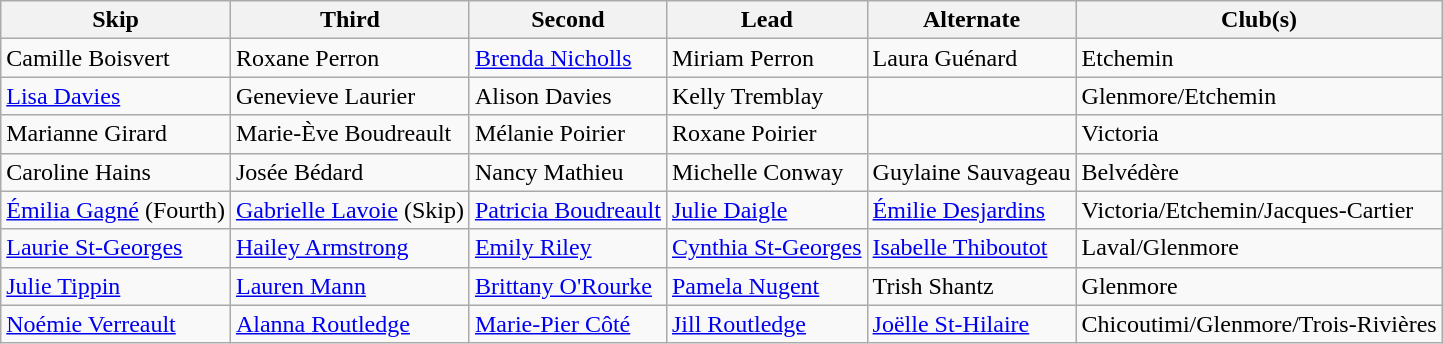<table class="wikitable">
<tr>
<th>Skip</th>
<th>Third</th>
<th>Second</th>
<th>Lead</th>
<th>Alternate</th>
<th>Club(s)</th>
</tr>
<tr>
<td>Camille Boisvert</td>
<td>Roxane Perron</td>
<td><a href='#'>Brenda Nicholls</a></td>
<td>Miriam Perron</td>
<td>Laura Guénard</td>
<td>Etchemin</td>
</tr>
<tr>
<td><a href='#'>Lisa Davies</a></td>
<td>Genevieve Laurier</td>
<td>Alison Davies</td>
<td>Kelly Tremblay</td>
<td></td>
<td>Glenmore/Etchemin</td>
</tr>
<tr>
<td>Marianne Girard</td>
<td>Marie-Ève Boudreault</td>
<td>Mélanie Poirier</td>
<td>Roxane Poirier</td>
<td></td>
<td>Victoria</td>
</tr>
<tr>
<td>Caroline Hains</td>
<td>Josée Bédard</td>
<td>Nancy Mathieu</td>
<td>Michelle Conway</td>
<td>Guylaine Sauvageau</td>
<td>Belvédère</td>
</tr>
<tr>
<td><a href='#'>Émilia Gagné</a> (Fourth)</td>
<td><a href='#'>Gabrielle Lavoie</a> (Skip)</td>
<td><a href='#'>Patricia Boudreault</a></td>
<td><a href='#'>Julie Daigle</a></td>
<td><a href='#'>Émilie Desjardins</a></td>
<td>Victoria/Etchemin/Jacques-Cartier</td>
</tr>
<tr>
<td><a href='#'>Laurie St-Georges</a></td>
<td><a href='#'>Hailey Armstrong</a></td>
<td><a href='#'>Emily Riley</a></td>
<td><a href='#'>Cynthia St-Georges</a></td>
<td><a href='#'>Isabelle Thiboutot</a></td>
<td>Laval/Glenmore</td>
</tr>
<tr>
<td><a href='#'>Julie Tippin</a></td>
<td><a href='#'>Lauren Mann</a></td>
<td><a href='#'>Brittany O'Rourke</a></td>
<td><a href='#'>Pamela Nugent</a></td>
<td>Trish Shantz</td>
<td>Glenmore</td>
</tr>
<tr>
<td><a href='#'>Noémie Verreault</a></td>
<td><a href='#'>Alanna Routledge</a></td>
<td><a href='#'>Marie-Pier Côté</a></td>
<td><a href='#'>Jill Routledge</a></td>
<td><a href='#'>Joëlle St-Hilaire</a></td>
<td>Chicoutimi/Glenmore/Trois-Rivières</td>
</tr>
</table>
